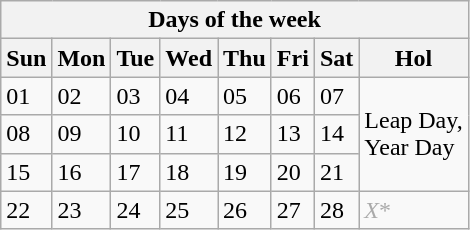<table class="wikitable">
<tr>
<th scope="col"  colspan="8">Days of the week</th>
</tr>
<tr>
<th scope="col" title="Sunday">Sun</th>
<th scope="col"  title="Monday">Mon</th>
<th scope="col"  title="Tuesday">Tue</th>
<th scope="col"  title="Wednesday">Wed</th>
<th scope="col"  title="Thursday">Thu</th>
<th scope="col"  title="Friday">Fri</th>
<th scope="col"  title="Saturday">Sat</th>
<th scope="col" title="Holiday">Hol</th>
</tr>
<tr>
<td>01</td>
<td>02</td>
<td>03</td>
<td>04</td>
<td>05</td>
<td>06</td>
<td>07</td>
<td rowspan="3">Leap Day,<br> Year Day</td>
</tr>
<tr>
<td>08</td>
<td>09</td>
<td>10</td>
<td>11</td>
<td>12</td>
<td>13</td>
<td>14</td>
</tr>
<tr>
<td>15</td>
<td>16</td>
<td>17</td>
<td>18</td>
<td>19</td>
<td>20</td>
<td>21</td>
</tr>
<tr>
<td>22</td>
<td>23</td>
<td>24</td>
<td>25</td>
<td>26</td>
<td>27</td>
<td>28</td>
<td style="color:#AAA"><em>X</em>*</td>
</tr>
</table>
